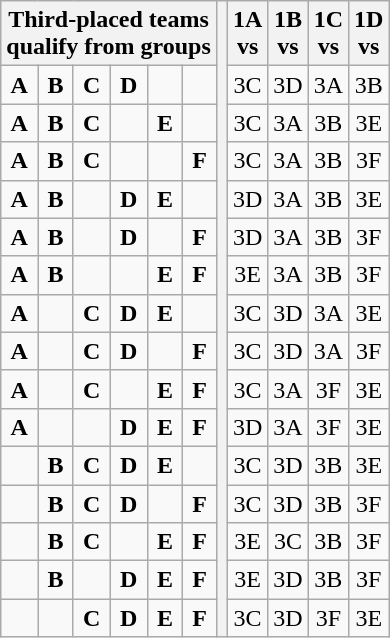<table class="wikitable" style="text-align:center; <includeonly>font-size:85%;</includeonly>">
<tr>
<th colspan=6>Third-placed teams<br>qualify from groups</th>
<th rowspan=16></th>
<th>1A<br>vs</th>
<th>1B<br>vs</th>
<th>1C<br>vs</th>
<th>1D<br>vs</th>
</tr>
<tr>
<td><strong>A</strong></td>
<td><strong>B</strong></td>
<td><strong>C</strong></td>
<td><strong>D</strong></td>
<td></td>
<td></td>
<td>3C</td>
<td>3D</td>
<td>3A</td>
<td>3B</td>
</tr>
<tr>
<td><strong>A</strong></td>
<td><strong>B</strong></td>
<td><strong>C</strong></td>
<td></td>
<td><strong>E</strong></td>
<td></td>
<td>3C</td>
<td>3A</td>
<td>3B</td>
<td>3E</td>
</tr>
<tr>
<td><strong>A</strong></td>
<td><strong>B</strong></td>
<td><strong>C</strong></td>
<td></td>
<td></td>
<td><strong>F</strong></td>
<td>3C</td>
<td>3A</td>
<td>3B</td>
<td>3F</td>
</tr>
<tr>
<td><strong>A</strong></td>
<td><strong>B</strong></td>
<td></td>
<td><strong>D</strong></td>
<td><strong>E</strong></td>
<td></td>
<td>3D</td>
<td>3A</td>
<td>3B</td>
<td>3E</td>
</tr>
<tr>
<td><strong>A</strong></td>
<td><strong>B</strong></td>
<td></td>
<td><strong>D</strong></td>
<td></td>
<td><strong>F</strong></td>
<td>3D</td>
<td>3A</td>
<td>3B</td>
<td>3F</td>
</tr>
<tr>
<td><strong>A</strong></td>
<td><strong>B</strong></td>
<td></td>
<td></td>
<td><strong>E</strong></td>
<td><strong>F</strong></td>
<td>3E</td>
<td>3A</td>
<td>3B</td>
<td>3F</td>
</tr>
<tr>
<td><strong>A</strong></td>
<td></td>
<td><strong>C</strong></td>
<td><strong>D</strong></td>
<td><strong>E</strong></td>
<td></td>
<td>3C</td>
<td>3D</td>
<td>3A</td>
<td>3E</td>
</tr>
<tr>
<td><strong>A</strong></td>
<td></td>
<td><strong>C</strong></td>
<td><strong>D</strong></td>
<td></td>
<td><strong>F</strong></td>
<td>3C</td>
<td>3D</td>
<td>3A</td>
<td>3F</td>
</tr>
<tr>
<td><strong>A</strong></td>
<td></td>
<td><strong>C</strong></td>
<td></td>
<td><strong>E</strong></td>
<td><strong>F</strong></td>
<td>3C</td>
<td>3A</td>
<td>3F</td>
<td>3E</td>
</tr>
<tr>
<td><strong>A</strong></td>
<td></td>
<td></td>
<td><strong>D</strong></td>
<td><strong>E</strong></td>
<td><strong>F</strong></td>
<td>3D</td>
<td>3A</td>
<td>3F</td>
<td>3E</td>
</tr>
<tr>
<td></td>
<td><strong>B</strong></td>
<td><strong>C</strong></td>
<td><strong>D</strong></td>
<td><strong>E</strong></td>
<td></td>
<td>3C</td>
<td>3D</td>
<td>3B</td>
<td>3E</td>
</tr>
<tr>
<td></td>
<td><strong>B</strong></td>
<td><strong>C</strong></td>
<td><strong>D</strong></td>
<td></td>
<td><strong>F</strong></td>
<td>3C</td>
<td>3D</td>
<td>3B</td>
<td>3F</td>
</tr>
<tr>
<td></td>
<td><strong>B</strong></td>
<td><strong>C</strong></td>
<td></td>
<td><strong>E</strong></td>
<td><strong>F</strong></td>
<td>3E</td>
<td>3C</td>
<td>3B</td>
<td>3F</td>
</tr>
<tr>
<td></td>
<td><strong>B</strong></td>
<td></td>
<td><strong>D</strong></td>
<td><strong>E</strong></td>
<td><strong>F</strong></td>
<td>3E</td>
<td>3D</td>
<td>3B</td>
<td>3F</td>
</tr>
<tr>
<td></td>
<td></td>
<td><strong>C</strong></td>
<td><strong>D</strong></td>
<td><strong>E</strong></td>
<td><strong>F</strong></td>
<td>3C</td>
<td>3D</td>
<td>3F</td>
<td>3E</td>
</tr>
</table>
